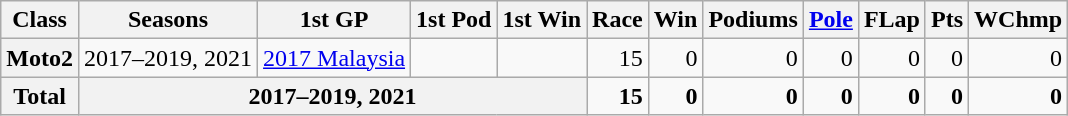<table class="wikitable" style=text-align:right>
<tr>
<th>Class</th>
<th>Seasons</th>
<th>1st GP</th>
<th>1st Pod</th>
<th>1st Win</th>
<th>Race</th>
<th>Win</th>
<th>Podiums</th>
<th><a href='#'>Pole</a></th>
<th>FLap</th>
<th>Pts</th>
<th>WChmp</th>
</tr>
<tr>
<th>Moto2</th>
<td>2017–2019, 2021</td>
<td align="left"><a href='#'>2017 Malaysia</a></td>
<td align="left"></td>
<td align="left"></td>
<td>15</td>
<td>0</td>
<td>0</td>
<td>0</td>
<td>0</td>
<td>0</td>
<td>0</td>
</tr>
<tr>
<th>Total</th>
<th colspan="4">2017–2019, 2021</th>
<td><strong>15</strong></td>
<td><strong>0</strong></td>
<td><strong>0</strong></td>
<td><strong>0</strong></td>
<td><strong>0</strong></td>
<td><strong>0</strong></td>
<td><strong>0</strong></td>
</tr>
</table>
